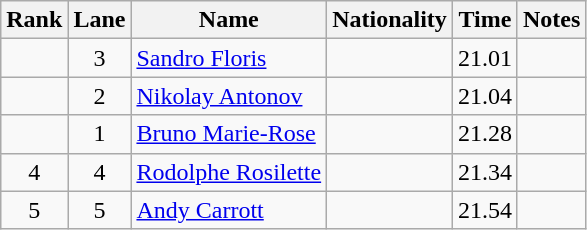<table class="wikitable sortable" style="text-align:center">
<tr>
<th>Rank</th>
<th>Lane</th>
<th>Name</th>
<th>Nationality</th>
<th>Time</th>
<th>Notes</th>
</tr>
<tr>
<td></td>
<td>3</td>
<td align="left"><a href='#'>Sandro Floris</a></td>
<td align=left></td>
<td>21.01</td>
<td></td>
</tr>
<tr>
<td></td>
<td>2</td>
<td align="left"><a href='#'>Nikolay Antonov</a></td>
<td align=left></td>
<td>21.04</td>
<td></td>
</tr>
<tr>
<td></td>
<td>1</td>
<td align="left"><a href='#'>Bruno Marie-Rose</a></td>
<td align=left></td>
<td>21.28</td>
<td></td>
</tr>
<tr>
<td>4</td>
<td>4</td>
<td align="left"><a href='#'>Rodolphe Rosilette</a></td>
<td align=left></td>
<td>21.34</td>
<td></td>
</tr>
<tr>
<td>5</td>
<td>5</td>
<td align="left"><a href='#'>Andy Carrott</a></td>
<td align=left></td>
<td>21.54</td>
<td></td>
</tr>
</table>
